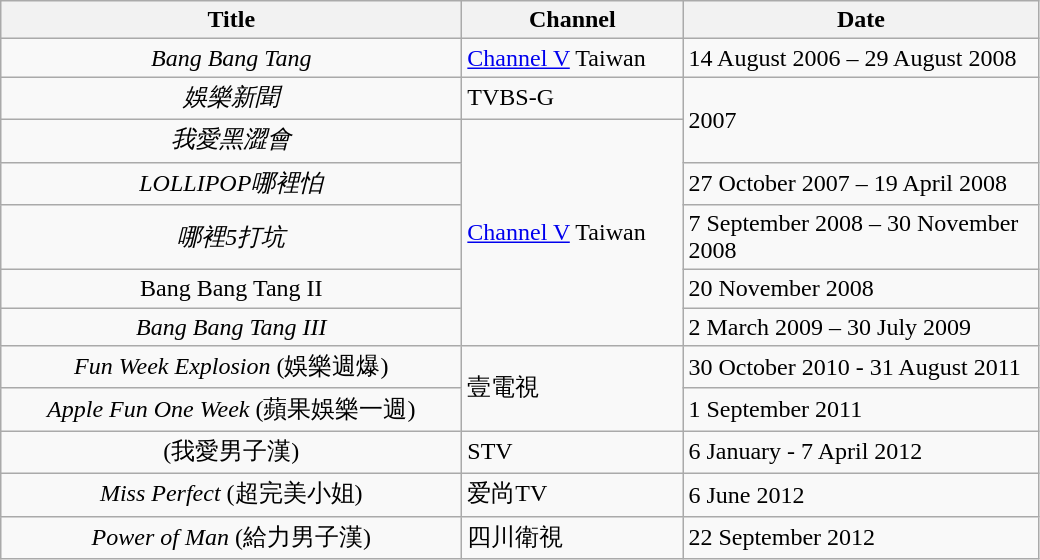<table class="wikitable">
<tr>
<th style="width:300px;">Title</th>
<th style="width:140px;">Channel</th>
<th style="width:230px;">Date</th>
</tr>
<tr>
<td style="text-align:center"><em>Bang Bang Tang</em></td>
<td><a href='#'>Channel V</a> Taiwan</td>
<td>14 August 2006 – 29 August 2008</td>
</tr>
<tr>
<td style="text-align:center"><em>娛樂新聞</em></td>
<td>TVBS-G</td>
<td rowspan=2>2007</td>
</tr>
<tr>
<td style="text-align:center"><em>我愛黑澀會</em></td>
<td rowspan=5><a href='#'>Channel V</a> Taiwan</td>
</tr>
<tr>
<td style="text-align:center"><em>LOLLIPOP哪裡怕</em></td>
<td>27 October 2007 – 19 April 2008</td>
</tr>
<tr>
<td style="text-align:center"><em>哪裡5打坑</em></td>
<td>7 September 2008 – 30 November 2008</td>
</tr>
<tr>
<td style="text-align:center">Bang Bang Tang II</td>
<td>20 November 2008</td>
</tr>
<tr>
<td style="text-align:center"><em>Bang Bang Tang III</em></td>
<td>2 March 2009 – 30 July 2009</td>
</tr>
<tr>
<td style="text-align:center"><em>Fun Week Explosion</em> (娛樂週爆)</td>
<td rowspan=2>壹電視</td>
<td>30 October 2010 - 31 August 2011</td>
</tr>
<tr>
<td style="text-align:center"><em>Apple Fun One Week</em> (蘋果娛樂一週)</td>
<td>1 September 2011</td>
</tr>
<tr>
<td style="text-align:center">(我愛男子漢)</td>
<td>STV</td>
<td>6 January - 7 April 2012</td>
</tr>
<tr>
<td style="text-align:center"><em>Miss Perfect</em> (超完美小姐)</td>
<td>爱尚TV</td>
<td>6 June 2012</td>
</tr>
<tr>
<td style="text-align:center"><em>Power of Man</em> (給力男子漢)</td>
<td>四川衛視</td>
<td>22 September 2012</td>
</tr>
</table>
